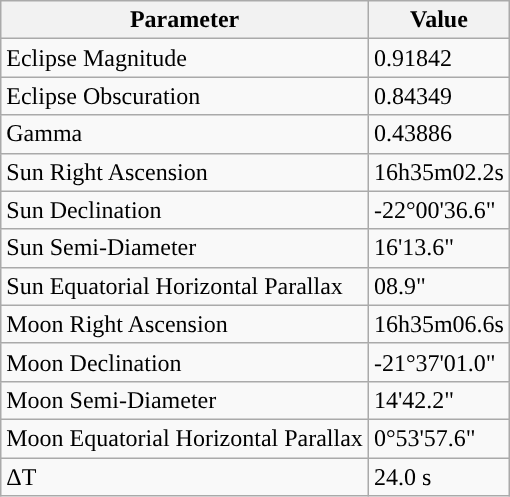<table class="wikitable">
<tr>
<th>Parameter</th>
<th>Value</th>
</tr>
<tr>
<td>Eclipse Magnitude</td>
<td>0.91842</td>
</tr>
<tr>
<td>Eclipse Obscuration</td>
<td>0.84349</td>
</tr>
<tr>
<td>Gamma</td>
<td>0.43886</td>
</tr>
<tr>
<td>Sun Right Ascension</td>
<td>16h35m02.2s</td>
</tr>
<tr>
<td>Sun Declination</td>
<td>-22°00'36.6"</td>
</tr>
<tr>
<td>Sun Semi-Diameter</td>
<td>16'13.6"</td>
</tr>
<tr>
<td>Sun Equatorial Horizontal Parallax</td>
<td>08.9"</td>
</tr>
<tr>
<td>Moon Right Ascension</td>
<td>16h35m06.6s</td>
</tr>
<tr>
<td>Moon Declination</td>
<td>-21°37'01.0"</td>
</tr>
<tr>
<td>Moon Semi-Diameter</td>
<td>14'42.2"</td>
</tr>
<tr>
<td>Moon Equatorial Horizontal Parallax</td>
<td>0°53'57.6"</td>
</tr>
<tr>
<td>ΔT</td>
<td>24.0 s</td>
</tr>
</table>
